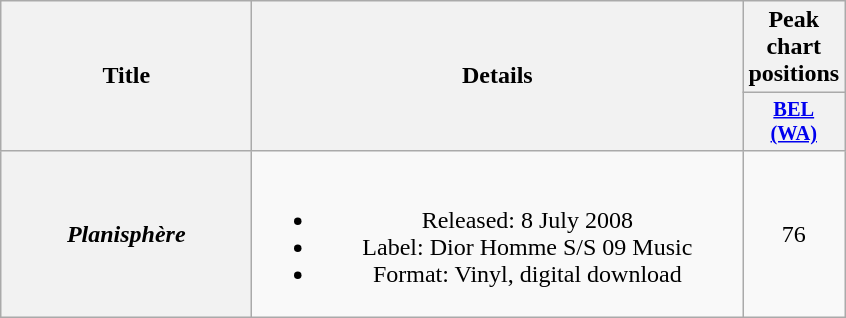<table class="wikitable plainrowheaders" style="text-align:center;" border="1" id="eps">
<tr>
<th scope="col" rowspan="2" style="width:10em;">Title</th>
<th scope="col" rowspan="2" style="width:20em;">Details</th>
<th scope="col" colspan="1">Peak chart positions</th>
</tr>
<tr>
<th scope="col" style="width:3em;font-size:85%"><a href='#'>BEL<br>(WA)</a><br></th>
</tr>
<tr>
<th scope="row"><em>Planisphère</em></th>
<td><br><ul><li>Released: 8 July 2008</li><li>Label: Dior Homme S/S 09 Music</li><li>Format: Vinyl, digital download</li></ul></td>
<td>76</td>
</tr>
</table>
